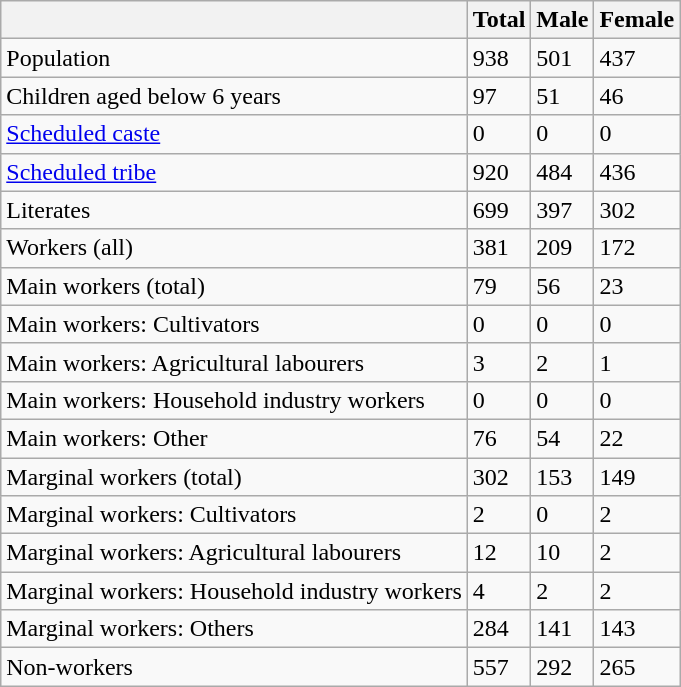<table class="wikitable sortable">
<tr>
<th></th>
<th>Total</th>
<th>Male</th>
<th>Female</th>
</tr>
<tr>
<td>Population</td>
<td>938</td>
<td>501</td>
<td>437</td>
</tr>
<tr>
<td>Children aged below 6 years</td>
<td>97</td>
<td>51</td>
<td>46</td>
</tr>
<tr>
<td><a href='#'>Scheduled caste</a></td>
<td>0</td>
<td>0</td>
<td>0</td>
</tr>
<tr>
<td><a href='#'>Scheduled tribe</a></td>
<td>920</td>
<td>484</td>
<td>436</td>
</tr>
<tr>
<td>Literates</td>
<td>699</td>
<td>397</td>
<td>302</td>
</tr>
<tr>
<td>Workers (all)</td>
<td>381</td>
<td>209</td>
<td>172</td>
</tr>
<tr>
<td>Main workers (total)</td>
<td>79</td>
<td>56</td>
<td>23</td>
</tr>
<tr>
<td>Main workers: Cultivators</td>
<td>0</td>
<td>0</td>
<td>0</td>
</tr>
<tr>
<td>Main workers: Agricultural labourers</td>
<td>3</td>
<td>2</td>
<td>1</td>
</tr>
<tr>
<td>Main workers: Household industry workers</td>
<td>0</td>
<td>0</td>
<td>0</td>
</tr>
<tr>
<td>Main workers: Other</td>
<td>76</td>
<td>54</td>
<td>22</td>
</tr>
<tr>
<td>Marginal workers (total)</td>
<td>302</td>
<td>153</td>
<td>149</td>
</tr>
<tr>
<td>Marginal workers: Cultivators</td>
<td>2</td>
<td>0</td>
<td>2</td>
</tr>
<tr>
<td>Marginal workers: Agricultural labourers</td>
<td>12</td>
<td>10</td>
<td>2</td>
</tr>
<tr>
<td>Marginal workers: Household industry workers</td>
<td>4</td>
<td>2</td>
<td>2</td>
</tr>
<tr>
<td>Marginal workers: Others</td>
<td>284</td>
<td>141</td>
<td>143</td>
</tr>
<tr>
<td>Non-workers</td>
<td>557</td>
<td>292</td>
<td>265</td>
</tr>
</table>
